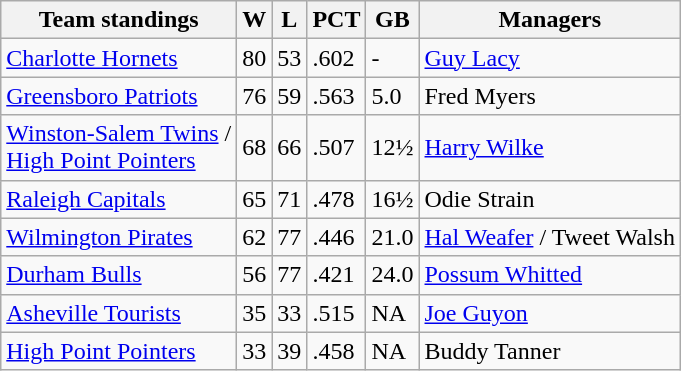<table class="wikitable">
<tr>
<th>Team standings</th>
<th>W</th>
<th>L</th>
<th>PCT</th>
<th>GB</th>
<th>Managers</th>
</tr>
<tr>
<td><a href='#'>Charlotte Hornets</a></td>
<td>80</td>
<td>53</td>
<td>.602</td>
<td>-</td>
<td><a href='#'>Guy Lacy</a></td>
</tr>
<tr>
<td><a href='#'>Greensboro Patriots</a></td>
<td>76</td>
<td>59</td>
<td>.563</td>
<td>5.0</td>
<td>Fred Myers</td>
</tr>
<tr>
<td><a href='#'>Winston-Salem Twins</a> /<br> <a href='#'>High Point Pointers</a></td>
<td>68</td>
<td>66</td>
<td>.507</td>
<td>12½</td>
<td><a href='#'>Harry Wilke</a></td>
</tr>
<tr>
<td><a href='#'>Raleigh Capitals</a></td>
<td>65</td>
<td>71</td>
<td>.478</td>
<td>16½</td>
<td>Odie Strain</td>
</tr>
<tr>
<td><a href='#'>Wilmington Pirates</a></td>
<td>62</td>
<td>77</td>
<td>.446</td>
<td>21.0</td>
<td><a href='#'>Hal Weafer</a> / Tweet Walsh</td>
</tr>
<tr>
<td><a href='#'>Durham Bulls</a></td>
<td>56</td>
<td>77</td>
<td>.421</td>
<td>24.0</td>
<td><a href='#'>Possum Whitted</a></td>
</tr>
<tr>
<td><a href='#'>Asheville Tourists</a></td>
<td>35</td>
<td>33</td>
<td>.515</td>
<td>NA</td>
<td><a href='#'>Joe Guyon</a></td>
</tr>
<tr>
<td><a href='#'>High Point Pointers</a></td>
<td>33</td>
<td>39</td>
<td>.458</td>
<td>NA</td>
<td>Buddy Tanner</td>
</tr>
</table>
